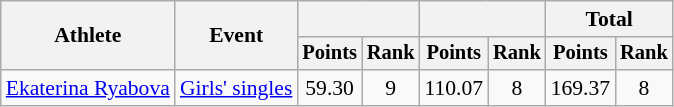<table class="wikitable" style="font-size:90%">
<tr>
<th rowspan="2">Athlete</th>
<th rowspan="2">Event</th>
<th colspan="2"></th>
<th colspan="2"></th>
<th colspan="2">Total</th>
</tr>
<tr style="font-size:95%">
<th>Points</th>
<th>Rank</th>
<th>Points</th>
<th>Rank</th>
<th>Points</th>
<th>Rank</th>
</tr>
<tr align=center>
<td align=left><a href='#'>Ekaterina Ryabova</a></td>
<td align=left><a href='#'>Girls' singles</a></td>
<td>59.30</td>
<td>9</td>
<td>110.07</td>
<td>8</td>
<td>169.37</td>
<td>8</td>
</tr>
</table>
